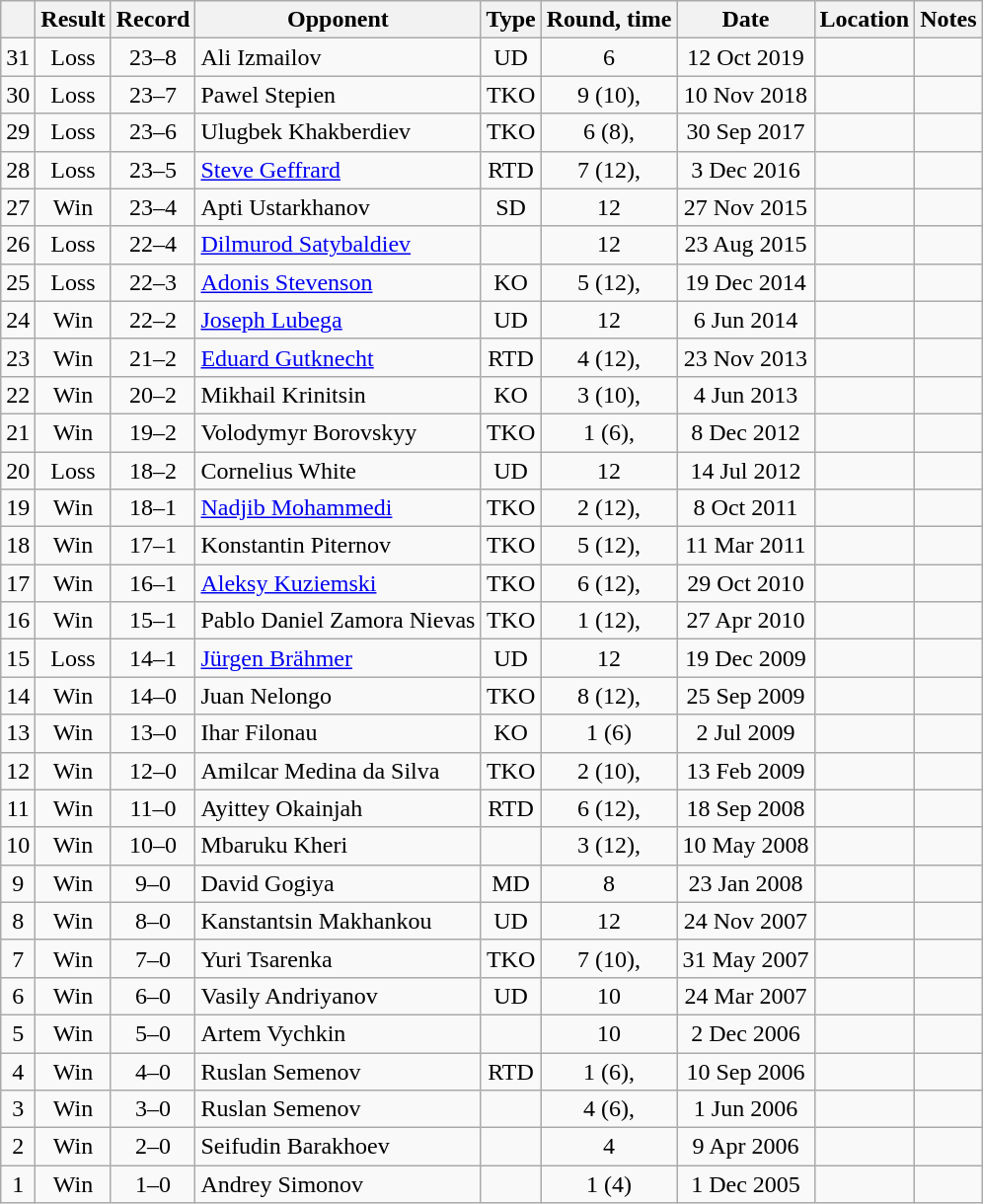<table class="wikitable" style="text-align:center">
<tr>
<th></th>
<th>Result</th>
<th>Record</th>
<th>Opponent</th>
<th>Type</th>
<th>Round, time</th>
<th>Date</th>
<th>Location</th>
<th>Notes</th>
</tr>
<tr>
<td>31</td>
<td>Loss</td>
<td>23–8</td>
<td style="text-align:left;">Ali Izmailov</td>
<td>UD</td>
<td>6</td>
<td>12 Oct 2019</td>
<td style="text-align:left;"></td>
<td></td>
</tr>
<tr>
<td>30</td>
<td>Loss</td>
<td>23–7</td>
<td style="text-align:left;">Pawel Stepien</td>
<td>TKO</td>
<td>9 (10), </td>
<td>10 Nov 2018</td>
<td style="text-align:left;"></td>
<td style="text-align:left;"></td>
</tr>
<tr>
<td>29</td>
<td>Loss</td>
<td>23–6</td>
<td style="text-align:left;">Ulugbek Khakberdiev</td>
<td>TKO</td>
<td>6 (8), </td>
<td>30 Sep 2017</td>
<td style="text-align:left;"></td>
<td></td>
</tr>
<tr>
<td>28</td>
<td>Loss</td>
<td>23–5</td>
<td style="text-align:left;"><a href='#'>Steve Geffrard</a></td>
<td>RTD</td>
<td>7 (12), </td>
<td>3 Dec 2016</td>
<td style="text-align:left;"></td>
<td style="text-align:left;"></td>
</tr>
<tr>
<td>27</td>
<td>Win</td>
<td>23–4</td>
<td style="text-align:left;">Apti Ustarkhanov</td>
<td>SD</td>
<td>12</td>
<td>27 Nov 2015</td>
<td style="text-align:left;"></td>
<td style="text-align:left;"></td>
</tr>
<tr>
<td>26</td>
<td>Loss</td>
<td>22–4</td>
<td style="text-align:left;"><a href='#'>Dilmurod Satybaldiev</a></td>
<td></td>
<td>12</td>
<td>23 Aug 2015</td>
<td style="text-align:left;"></td>
<td style="text-align:left;"></td>
</tr>
<tr>
<td>25</td>
<td>Loss</td>
<td>22–3</td>
<td style="text-align:left;"><a href='#'>Adonis Stevenson</a></td>
<td>KO</td>
<td>5 (12), </td>
<td>19 Dec 2014</td>
<td style="text-align:left;"></td>
<td style="text-align:left;"></td>
</tr>
<tr>
<td>24</td>
<td>Win</td>
<td>22–2</td>
<td style="text-align:left;"><a href='#'>Joseph Lubega</a></td>
<td>UD</td>
<td>12</td>
<td>6 Jun 2014</td>
<td style="text-align:left;"></td>
<td></td>
</tr>
<tr>
<td>23</td>
<td>Win</td>
<td>21–2</td>
<td style="text-align:left;"><a href='#'>Eduard Gutknecht</a></td>
<td>RTD</td>
<td>4 (12), </td>
<td>23 Nov 2013</td>
<td style="text-align:left;"></td>
<td></td>
</tr>
<tr>
<td>22</td>
<td>Win</td>
<td>20–2</td>
<td style="text-align:left;">Mikhail Krinitsin</td>
<td>KO</td>
<td>3 (10), </td>
<td>4 Jun 2013</td>
<td style="text-align:left;"></td>
<td></td>
</tr>
<tr>
<td>21</td>
<td>Win</td>
<td>19–2</td>
<td style="text-align:left;">Volodymyr Borovskyy</td>
<td>TKO</td>
<td>1 (6), </td>
<td>8 Dec 2012</td>
<td style="text-align:left;"></td>
<td></td>
</tr>
<tr>
<td>20</td>
<td>Loss</td>
<td>18–2</td>
<td style="text-align:left;">Cornelius White</td>
<td>UD</td>
<td>12</td>
<td>14 Jul 2012</td>
<td style="text-align:left;"></td>
<td style="text-align:left;"></td>
</tr>
<tr>
<td>19</td>
<td>Win</td>
<td>18–1</td>
<td style="text-align:left;"><a href='#'>Nadjib Mohammedi</a></td>
<td>TKO</td>
<td>2 (12), </td>
<td>8 Oct 2011</td>
<td style="text-align:left;"></td>
<td style="text-align:left;"></td>
</tr>
<tr>
<td>18</td>
<td>Win</td>
<td>17–1</td>
<td style="text-align:left;">Konstantin Piternov</td>
<td>TKO</td>
<td>5 (12), </td>
<td>11 Mar 2011</td>
<td style="text-align:left;"></td>
<td style="text-align:left;"></td>
</tr>
<tr>
<td>17</td>
<td>Win</td>
<td>16–1</td>
<td style="text-align:left;"><a href='#'>Aleksy Kuziemski</a></td>
<td>TKO</td>
<td>6 (12), </td>
<td>29 Oct 2010</td>
<td style="text-align:left;"></td>
<td style="text-align:left;"></td>
</tr>
<tr>
<td>16</td>
<td>Win</td>
<td>15–1</td>
<td style="text-align:left;">Pablo Daniel Zamora Nievas</td>
<td>TKO</td>
<td>1 (12), </td>
<td>27 Apr 2010</td>
<td style="text-align:left;"></td>
<td style="text-align:left;"></td>
</tr>
<tr>
<td>15</td>
<td>Loss</td>
<td>14–1</td>
<td style="text-align:left;"><a href='#'>Jürgen Brähmer</a></td>
<td>UD</td>
<td>12</td>
<td>19 Dec 2009</td>
<td style="text-align:left;"></td>
<td style="text-align:left;"></td>
</tr>
<tr>
<td>14</td>
<td>Win</td>
<td>14–0</td>
<td style="text-align:left;">Juan Nelongo</td>
<td>TKO</td>
<td>8 (12), </td>
<td>25 Sep 2009</td>
<td style="text-align:left;"></td>
<td style="text-align:left;"></td>
</tr>
<tr>
<td>13</td>
<td>Win</td>
<td>13–0</td>
<td style="text-align:left;">Ihar Filonau</td>
<td>KO</td>
<td>1 (6)</td>
<td>2 Jul 2009</td>
<td style="text-align:left;"></td>
<td></td>
</tr>
<tr>
<td>12</td>
<td>Win</td>
<td>12–0</td>
<td style="text-align:left;">Amilcar Medina da Silva</td>
<td>TKO</td>
<td>2 (10), </td>
<td>13 Feb 2009</td>
<td style="text-align:left;"></td>
<td></td>
</tr>
<tr>
<td>11</td>
<td>Win</td>
<td>11–0</td>
<td style="text-align:left;">Ayittey Okainjah</td>
<td>RTD</td>
<td>6 (12), </td>
<td>18 Sep 2008</td>
<td style="text-align:left;"></td>
<td></td>
</tr>
<tr>
<td>10</td>
<td>Win</td>
<td>10–0</td>
<td style="text-align:left;">Mbaruku Kheri</td>
<td></td>
<td>3 (12), </td>
<td>10 May 2008</td>
<td style="text-align:left;"></td>
<td></td>
</tr>
<tr>
<td>9</td>
<td>Win</td>
<td>9–0</td>
<td style="text-align:left;">David Gogiya</td>
<td>MD</td>
<td>8</td>
<td>23 Jan 2008</td>
<td style="text-align:left;"></td>
<td></td>
</tr>
<tr>
<td>8</td>
<td>Win</td>
<td>8–0</td>
<td style="text-align:left;">Kanstantsin Makhankou</td>
<td>UD</td>
<td>12</td>
<td>24 Nov 2007</td>
<td style="text-align:left;"></td>
<td style="text-align:left;"></td>
</tr>
<tr>
<td>7</td>
<td>Win</td>
<td>7–0</td>
<td style="text-align:left;">Yuri Tsarenka</td>
<td>TKO</td>
<td>7 (10), </td>
<td>31 May 2007</td>
<td style="text-align:left;"></td>
<td style="text-align:left;"></td>
</tr>
<tr>
<td>6</td>
<td>Win</td>
<td>6–0</td>
<td style="text-align:left;">Vasily Andriyanov</td>
<td>UD</td>
<td>10</td>
<td>24 Mar 2007</td>
<td style="text-align:left;"></td>
<td style="text-align:left;"></td>
</tr>
<tr>
<td>5</td>
<td>Win</td>
<td>5–0</td>
<td style="text-align:left;">Artem Vychkin</td>
<td></td>
<td>10</td>
<td>2 Dec 2006</td>
<td style="text-align:left;"></td>
<td style="text-align:left;"></td>
</tr>
<tr>
<td>4</td>
<td>Win</td>
<td>4–0</td>
<td style="text-align:left;">Ruslan Semenov</td>
<td>RTD</td>
<td>1 (6), </td>
<td>10 Sep 2006</td>
<td style="text-align:left;"></td>
<td></td>
</tr>
<tr>
<td>3</td>
<td>Win</td>
<td>3–0</td>
<td style="text-align:left;">Ruslan Semenov</td>
<td></td>
<td>4 (6), </td>
<td>1 Jun 2006</td>
<td style="text-align:left;"></td>
<td></td>
</tr>
<tr>
<td>2</td>
<td>Win</td>
<td>2–0</td>
<td style="text-align:left;">Seifudin Barakhoev</td>
<td></td>
<td>4</td>
<td>9 Apr 2006</td>
<td style="text-align:left;"></td>
<td></td>
</tr>
<tr>
<td>1</td>
<td>Win</td>
<td>1–0</td>
<td style="text-align:left;">Andrey Simonov</td>
<td></td>
<td>1 (4)</td>
<td>1 Dec 2005</td>
<td style="text-align:left;"></td>
<td></td>
</tr>
</table>
